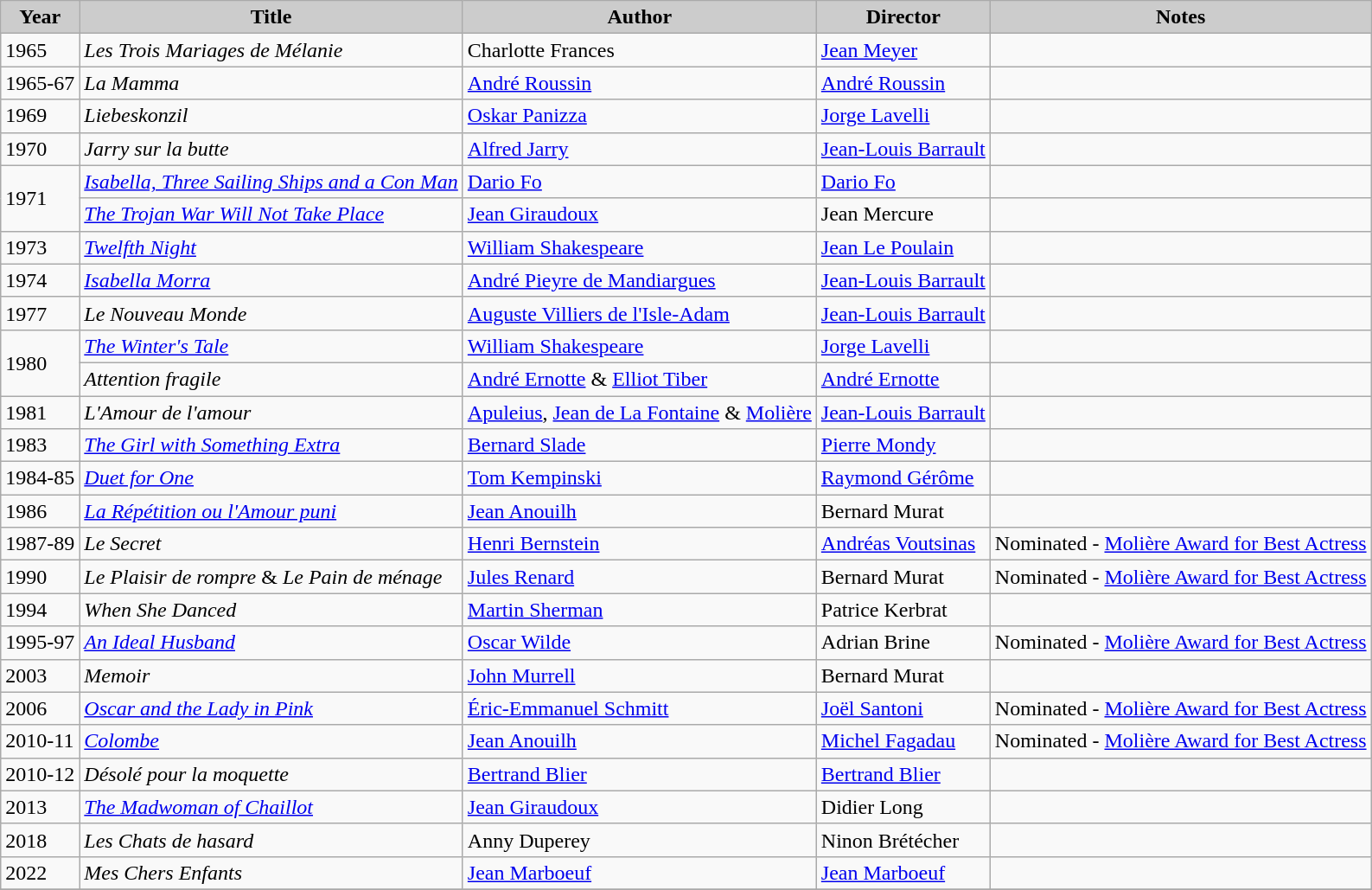<table class="wikitable">
<tr>
<th style="background: #CCCCCC;">Year</th>
<th style="background: #CCCCCC;">Title</th>
<th style="background: #CCCCCC;">Author</th>
<th style="background: #CCCCCC;">Director</th>
<th style="background: #CCCCCC;">Notes</th>
</tr>
<tr>
<td>1965</td>
<td><em>Les Trois Mariages de Mélanie</em></td>
<td>Charlotte Frances</td>
<td><a href='#'>Jean Meyer</a></td>
<td></td>
</tr>
<tr>
<td>1965-67</td>
<td><em>La Mamma</em></td>
<td><a href='#'>André Roussin</a></td>
<td><a href='#'>André Roussin</a></td>
<td></td>
</tr>
<tr>
<td>1969</td>
<td><em>Liebeskonzil</em></td>
<td><a href='#'>Oskar Panizza</a></td>
<td><a href='#'>Jorge Lavelli</a></td>
<td></td>
</tr>
<tr>
<td>1970</td>
<td><em>Jarry sur la butte</em></td>
<td><a href='#'>Alfred Jarry</a></td>
<td><a href='#'>Jean-Louis Barrault</a></td>
<td></td>
</tr>
<tr>
<td rowspan=2>1971</td>
<td><em><a href='#'>Isabella, Three Sailing Ships and a Con Man</a></em></td>
<td><a href='#'>Dario Fo</a></td>
<td><a href='#'>Dario Fo</a></td>
<td></td>
</tr>
<tr>
<td><em><a href='#'>The Trojan War Will Not Take Place</a></em></td>
<td><a href='#'>Jean Giraudoux</a></td>
<td>Jean Mercure</td>
<td></td>
</tr>
<tr>
<td>1973</td>
<td><em><a href='#'>Twelfth Night</a></em></td>
<td><a href='#'>William Shakespeare</a></td>
<td><a href='#'>Jean Le Poulain</a></td>
<td></td>
</tr>
<tr>
<td>1974</td>
<td><em><a href='#'>Isabella Morra</a></em></td>
<td><a href='#'>André Pieyre de Mandiargues</a></td>
<td><a href='#'>Jean-Louis Barrault</a></td>
<td></td>
</tr>
<tr>
<td>1977</td>
<td><em>Le Nouveau Monde</em></td>
<td><a href='#'>Auguste Villiers de l'Isle-Adam</a></td>
<td><a href='#'>Jean-Louis Barrault</a></td>
<td></td>
</tr>
<tr>
<td rowspan=2>1980</td>
<td><em><a href='#'>The Winter's Tale</a></em></td>
<td><a href='#'>William Shakespeare</a></td>
<td><a href='#'>Jorge Lavelli</a></td>
<td></td>
</tr>
<tr>
<td><em>Attention fragile</em></td>
<td><a href='#'>André Ernotte</a> & <a href='#'>Elliot Tiber</a></td>
<td><a href='#'>André Ernotte</a></td>
<td></td>
</tr>
<tr>
<td>1981</td>
<td><em>L'Amour de l'amour</em></td>
<td><a href='#'>Apuleius</a>, <a href='#'>Jean de La Fontaine</a> & <a href='#'>Molière</a></td>
<td><a href='#'>Jean-Louis Barrault</a></td>
<td></td>
</tr>
<tr>
<td>1983</td>
<td><em><a href='#'>The Girl with Something Extra</a></em></td>
<td><a href='#'>Bernard Slade</a></td>
<td><a href='#'>Pierre Mondy</a></td>
<td></td>
</tr>
<tr>
<td>1984-85</td>
<td><em><a href='#'>Duet for One</a></em></td>
<td><a href='#'>Tom Kempinski</a></td>
<td><a href='#'>Raymond Gérôme</a></td>
<td></td>
</tr>
<tr>
<td>1986</td>
<td><em><a href='#'>La Répétition ou l'Amour puni</a></em></td>
<td><a href='#'>Jean Anouilh</a></td>
<td>Bernard Murat</td>
<td></td>
</tr>
<tr>
<td>1987-89</td>
<td><em>Le Secret</em></td>
<td><a href='#'>Henri Bernstein</a></td>
<td><a href='#'>Andréas Voutsinas</a></td>
<td>Nominated - <a href='#'>Molière Award for Best Actress</a></td>
</tr>
<tr>
<td>1990</td>
<td><em>Le Plaisir de rompre</em> & <em>Le Pain de ménage</em></td>
<td><a href='#'>Jules Renard</a></td>
<td>Bernard Murat</td>
<td>Nominated - <a href='#'>Molière Award for Best Actress</a></td>
</tr>
<tr>
<td>1994</td>
<td><em>When She Danced</em></td>
<td><a href='#'>Martin Sherman</a></td>
<td>Patrice Kerbrat</td>
<td></td>
</tr>
<tr>
<td>1995-97</td>
<td><em><a href='#'>An Ideal Husband</a></em></td>
<td><a href='#'>Oscar Wilde</a></td>
<td>Adrian Brine</td>
<td>Nominated - <a href='#'>Molière Award for Best Actress</a></td>
</tr>
<tr>
<td>2003</td>
<td><em>Memoir</em></td>
<td><a href='#'>John Murrell</a></td>
<td>Bernard Murat</td>
<td></td>
</tr>
<tr>
<td>2006</td>
<td><em><a href='#'>Oscar and the Lady in Pink</a></em></td>
<td><a href='#'>Éric-Emmanuel Schmitt</a></td>
<td><a href='#'>Joël Santoni</a></td>
<td>Nominated - <a href='#'>Molière Award for Best Actress</a></td>
</tr>
<tr>
<td>2010-11</td>
<td><em><a href='#'>Colombe</a></em></td>
<td><a href='#'>Jean Anouilh</a></td>
<td><a href='#'>Michel Fagadau</a></td>
<td>Nominated - <a href='#'>Molière Award for Best Actress</a></td>
</tr>
<tr>
<td>2010-12</td>
<td><em>Désolé pour la moquette</em></td>
<td><a href='#'>Bertrand Blier</a></td>
<td><a href='#'>Bertrand Blier</a></td>
<td></td>
</tr>
<tr>
<td>2013</td>
<td><em><a href='#'>The Madwoman of Chaillot</a></em></td>
<td><a href='#'>Jean Giraudoux</a></td>
<td>Didier Long</td>
<td></td>
</tr>
<tr>
<td>2018</td>
<td><em>Les Chats de hasard</em></td>
<td>Anny Duperey</td>
<td>Ninon Brétécher</td>
<td></td>
</tr>
<tr>
<td>2022</td>
<td><em>Mes Chers Enfants</em></td>
<td><a href='#'>Jean Marboeuf</a></td>
<td><a href='#'>Jean Marboeuf</a></td>
<td></td>
</tr>
<tr>
</tr>
</table>
